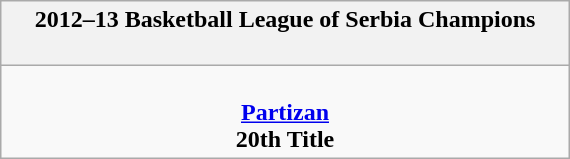<table class="wikitable" style="margin: 0 auto; width: 30%;">
<tr>
<th>2012–13 Basketball League of Serbia Champions<br><br></th>
</tr>
<tr>
<td align=center><br><strong><a href='#'>Partizan</a></strong><br><strong>20th Title</strong></td>
</tr>
</table>
